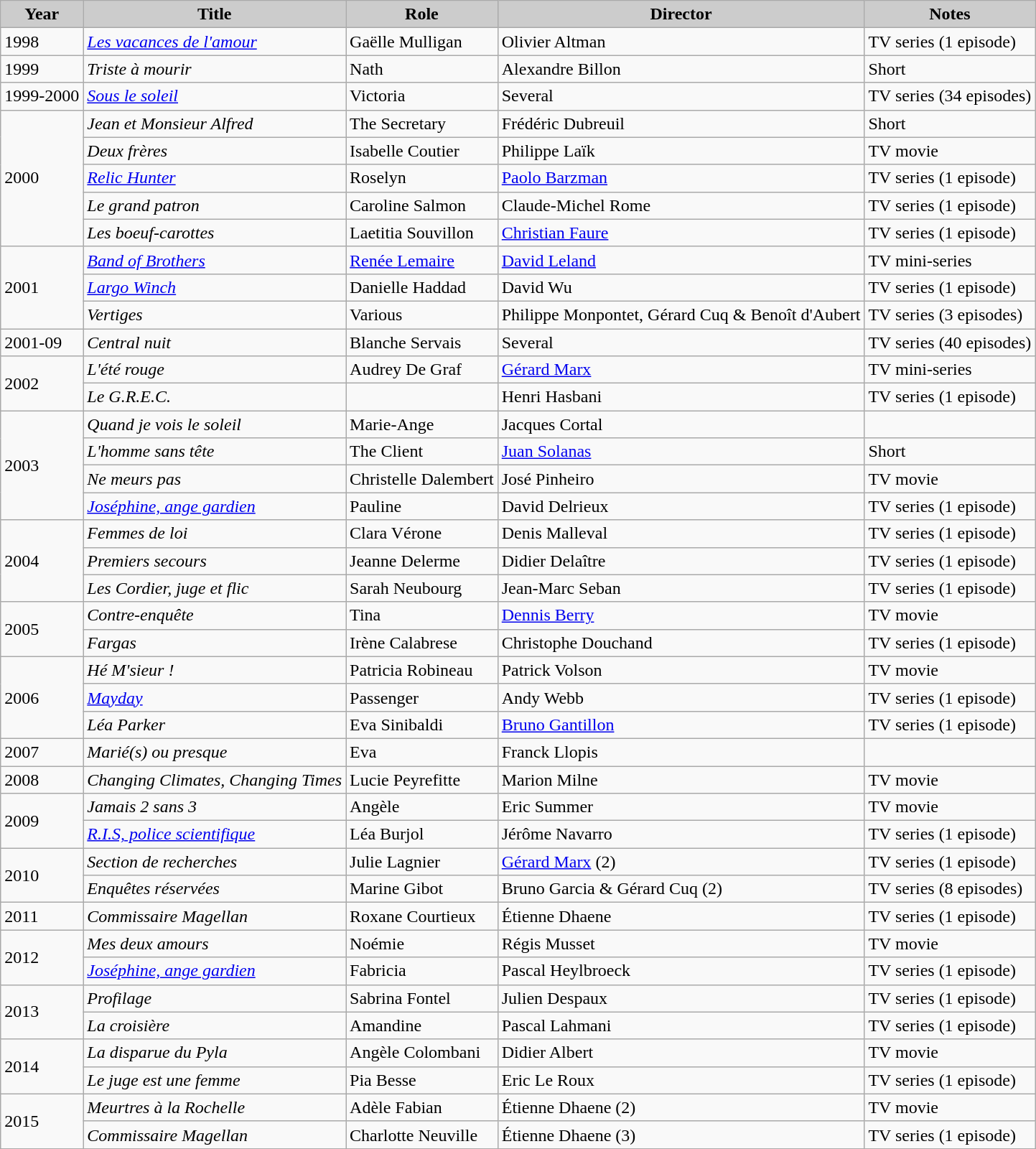<table class="wikitable">
<tr>
<th style="background: #CCCCCC;">Year</th>
<th style="background: #CCCCCC;">Title</th>
<th style="background: #CCCCCC;">Role</th>
<th style="background: #CCCCCC;">Director</th>
<th style="background: #CCCCCC;">Notes</th>
</tr>
<tr>
<td rowspan=1>1998</td>
<td><em><a href='#'>Les vacances de l'amour</a></em></td>
<td>Gaëlle Mulligan</td>
<td>Olivier Altman</td>
<td>TV series (1 episode)</td>
</tr>
<tr>
<td rowspan=1>1999</td>
<td><em>Triste à mourir</em></td>
<td>Nath</td>
<td>Alexandre Billon</td>
<td>Short</td>
</tr>
<tr>
<td rowspan=1>1999-2000</td>
<td><em><a href='#'>Sous le soleil</a></em></td>
<td>Victoria</td>
<td>Several</td>
<td>TV series (34 episodes)</td>
</tr>
<tr>
<td rowspan=5>2000</td>
<td><em>Jean et Monsieur Alfred</em></td>
<td>The Secretary</td>
<td>Frédéric Dubreuil</td>
<td>Short</td>
</tr>
<tr>
<td><em>Deux frères</em></td>
<td>Isabelle Coutier</td>
<td>Philippe Laïk</td>
<td>TV movie</td>
</tr>
<tr>
<td><em><a href='#'>Relic Hunter</a></em></td>
<td>Roselyn</td>
<td><a href='#'>Paolo Barzman</a></td>
<td>TV series (1 episode)</td>
</tr>
<tr>
<td><em>Le grand patron</em></td>
<td>Caroline Salmon</td>
<td>Claude-Michel Rome</td>
<td>TV series (1 episode)</td>
</tr>
<tr>
<td><em>Les boeuf-carottes</em></td>
<td>Laetitia Souvillon</td>
<td><a href='#'>Christian Faure</a></td>
<td>TV series (1 episode)</td>
</tr>
<tr>
<td rowspan=3>2001</td>
<td><em><a href='#'>Band of Brothers</a></em></td>
<td><a href='#'>Renée Lemaire</a></td>
<td><a href='#'>David Leland</a></td>
<td>TV mini-series</td>
</tr>
<tr>
<td><em><a href='#'>Largo Winch</a></em></td>
<td>Danielle Haddad</td>
<td>David Wu</td>
<td>TV series (1 episode)</td>
</tr>
<tr>
<td><em>Vertiges</em></td>
<td>Various</td>
<td>Philippe Monpontet, Gérard Cuq & Benoît d'Aubert</td>
<td>TV series (3 episodes)</td>
</tr>
<tr>
<td rowspan=1>2001-09</td>
<td><em>Central nuit</em></td>
<td>Blanche Servais</td>
<td>Several</td>
<td>TV series (40 episodes)</td>
</tr>
<tr>
<td rowspan=2>2002</td>
<td><em>L'été rouge</em></td>
<td>Audrey De Graf</td>
<td><a href='#'>Gérard Marx</a></td>
<td>TV mini-series</td>
</tr>
<tr>
<td><em>Le G.R.E.C.</em></td>
<td></td>
<td>Henri Hasbani</td>
<td>TV series (1 episode)</td>
</tr>
<tr>
<td rowspan=4>2003</td>
<td><em>Quand je vois le soleil</em></td>
<td>Marie-Ange</td>
<td>Jacques Cortal</td>
<td></td>
</tr>
<tr>
<td><em>L'homme sans tête</em></td>
<td>The Client</td>
<td><a href='#'>Juan Solanas</a></td>
<td>Short</td>
</tr>
<tr>
<td><em>Ne meurs pas</em></td>
<td>Christelle Dalembert</td>
<td>José Pinheiro</td>
<td>TV movie</td>
</tr>
<tr>
<td><em><a href='#'>Joséphine, ange gardien</a></em></td>
<td>Pauline</td>
<td>David Delrieux</td>
<td>TV series (1 episode)</td>
</tr>
<tr>
<td rowspan=3>2004</td>
<td><em>Femmes de loi</em></td>
<td>Clara Vérone</td>
<td>Denis Malleval</td>
<td>TV series (1 episode)</td>
</tr>
<tr>
<td><em>Premiers secours</em></td>
<td>Jeanne Delerme</td>
<td>Didier Delaître</td>
<td>TV series (1 episode)</td>
</tr>
<tr>
<td><em>Les Cordier, juge et flic</em></td>
<td>Sarah Neubourg</td>
<td>Jean-Marc Seban</td>
<td>TV series (1 episode)</td>
</tr>
<tr>
<td rowspan=2>2005</td>
<td><em>Contre-enquête</em></td>
<td>Tina</td>
<td><a href='#'>Dennis Berry</a></td>
<td>TV movie</td>
</tr>
<tr>
<td><em>Fargas</em></td>
<td>Irène Calabrese</td>
<td>Christophe Douchand</td>
<td>TV series (1 episode)</td>
</tr>
<tr>
<td rowspan=3>2006</td>
<td><em>Hé M'sieur !</em></td>
<td>Patricia Robineau</td>
<td>Patrick Volson</td>
<td>TV movie</td>
</tr>
<tr>
<td><em><a href='#'>Mayday</a></em></td>
<td>Passenger</td>
<td>Andy Webb</td>
<td>TV series (1 episode)</td>
</tr>
<tr>
<td><em>Léa Parker</em></td>
<td>Eva Sinibaldi</td>
<td><a href='#'>Bruno Gantillon</a></td>
<td>TV series (1 episode)</td>
</tr>
<tr>
<td rowspan=1>2007</td>
<td><em>Marié(s) ou presque</em></td>
<td>Eva</td>
<td>Franck Llopis</td>
<td></td>
</tr>
<tr>
<td rowspan=1>2008</td>
<td><em>Changing Climates, Changing Times</em></td>
<td>Lucie Peyrefitte</td>
<td>Marion Milne</td>
<td>TV movie</td>
</tr>
<tr>
<td rowspan=2>2009</td>
<td><em>Jamais 2 sans 3</em></td>
<td>Angèle</td>
<td>Eric Summer</td>
<td>TV movie</td>
</tr>
<tr>
<td><em><a href='#'>R.I.S, police scientifique</a></em></td>
<td>Léa Burjol</td>
<td>Jérôme Navarro</td>
<td>TV series (1 episode)</td>
</tr>
<tr>
<td rowspan=2>2010</td>
<td><em>Section de recherches</em></td>
<td>Julie Lagnier</td>
<td><a href='#'>Gérard Marx</a> (2)</td>
<td>TV series (1 episode)</td>
</tr>
<tr>
<td><em>Enquêtes réservées</em></td>
<td>Marine Gibot</td>
<td>Bruno Garcia & Gérard Cuq (2)</td>
<td>TV series (8 episodes)</td>
</tr>
<tr>
<td rowspan=1>2011</td>
<td><em>Commissaire Magellan</em></td>
<td>Roxane Courtieux</td>
<td>Étienne Dhaene</td>
<td>TV series (1 episode)</td>
</tr>
<tr>
<td rowspan=2>2012</td>
<td><em>Mes deux amours</em></td>
<td>Noémie</td>
<td>Régis Musset</td>
<td>TV movie</td>
</tr>
<tr>
<td><em><a href='#'>Joséphine, ange gardien</a></em></td>
<td>Fabricia</td>
<td>Pascal Heylbroeck</td>
<td>TV series (1 episode)</td>
</tr>
<tr>
<td rowspan=2>2013</td>
<td><em>Profilage</em></td>
<td>Sabrina Fontel</td>
<td>Julien Despaux</td>
<td>TV series (1 episode)</td>
</tr>
<tr>
<td><em>La croisière</em></td>
<td>Amandine</td>
<td>Pascal Lahmani</td>
<td>TV series (1 episode)</td>
</tr>
<tr>
<td rowspan=2>2014</td>
<td><em>La disparue du Pyla</em></td>
<td>Angèle Colombani</td>
<td>Didier Albert</td>
<td>TV movie</td>
</tr>
<tr>
<td><em>Le juge est une femme</em></td>
<td>Pia Besse</td>
<td>Eric Le Roux</td>
<td>TV series (1 episode)</td>
</tr>
<tr>
<td rowspan=2>2015</td>
<td><em>Meurtres à la Rochelle</em></td>
<td>Adèle Fabian</td>
<td>Étienne Dhaene (2)</td>
<td>TV movie</td>
</tr>
<tr>
<td><em>Commissaire Magellan</em></td>
<td>Charlotte Neuville</td>
<td>Étienne Dhaene (3)</td>
<td>TV series (1 episode)</td>
</tr>
<tr>
</tr>
</table>
